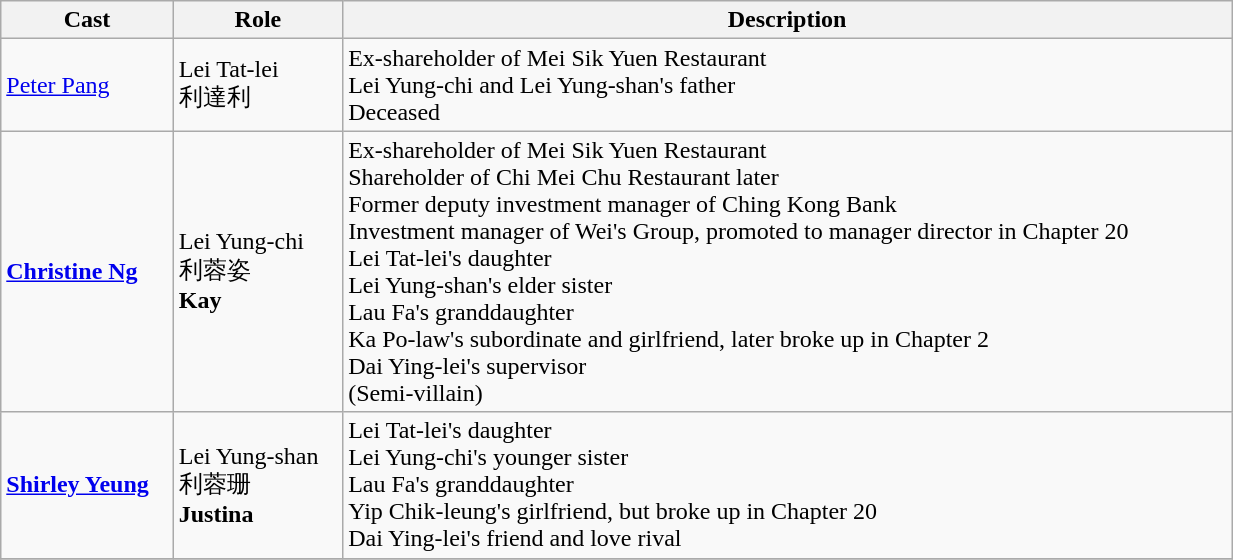<table class="wikitable" width="65%">
<tr>
<th>Cast</th>
<th>Role</th>
<th>Description</th>
</tr>
<tr>
<td><a href='#'>Peter Pang</a></td>
<td>Lei Tat-lei <br> 利達利</td>
<td>Ex-shareholder of Mei Sik Yuen Restaurant<br>Lei Yung-chi and Lei Yung-shan's father<br>Deceased</td>
</tr>
<tr>
<td><strong><a href='#'>Christine Ng</a></strong></td>
<td>Lei Yung-chi <br> 利蓉姿 <br> <strong>Kay</strong></td>
<td>Ex-shareholder of Mei Sik Yuen Restaurant<br>Shareholder of Chi Mei Chu Restaurant later<br>Former deputy investment manager of Ching Kong Bank<br>Investment manager of Wei's Group, promoted to manager director in Chapter 20<br>Lei Tat-lei's daughter<br>Lei Yung-shan's elder sister<br>Lau Fa's granddaughter<br>Ka Po-law's subordinate and girlfriend, later broke up in Chapter 2<br>Dai Ying-lei's supervisor<br>(Semi-villain)</td>
</tr>
<tr>
<td><strong><a href='#'>Shirley Yeung</a></strong></td>
<td>Lei Yung-shan <br> 利蓉珊 <br> <strong>Justina</strong></td>
<td>Lei Tat-lei's daughter<br>Lei Yung-chi's younger sister<br>Lau Fa's granddaughter<br>Yip Chik-leung's girlfriend, but broke up in Chapter 20<br>Dai Ying-lei's friend and love rival</td>
</tr>
<tr>
</tr>
</table>
